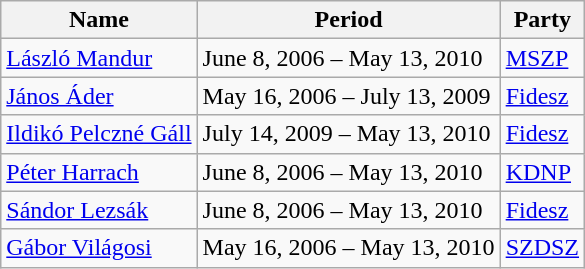<table class="wikitable">
<tr>
<th>Name</th>
<th>Period</th>
<th>Party</th>
</tr>
<tr>
<td><a href='#'>László Mandur</a></td>
<td>June 8, 2006 – May 13, 2010</td>
<td><a href='#'>MSZP</a></td>
</tr>
<tr>
<td><a href='#'>János Áder</a></td>
<td>May 16, 2006 – July 13, 2009</td>
<td><a href='#'>Fidesz</a></td>
</tr>
<tr>
<td><a href='#'>Ildikó Pelczné Gáll</a></td>
<td>July 14, 2009 – May 13, 2010</td>
<td><a href='#'>Fidesz</a></td>
</tr>
<tr>
<td><a href='#'>Péter Harrach</a></td>
<td>June 8, 2006 – May 13, 2010</td>
<td><a href='#'>KDNP</a></td>
</tr>
<tr>
<td><a href='#'>Sándor Lezsák</a></td>
<td>June 8, 2006 – May 13, 2010</td>
<td><a href='#'>Fidesz</a></td>
</tr>
<tr>
<td><a href='#'>Gábor Világosi</a></td>
<td>May 16, 2006 – May 13, 2010</td>
<td><a href='#'>SZDSZ</a></td>
</tr>
</table>
